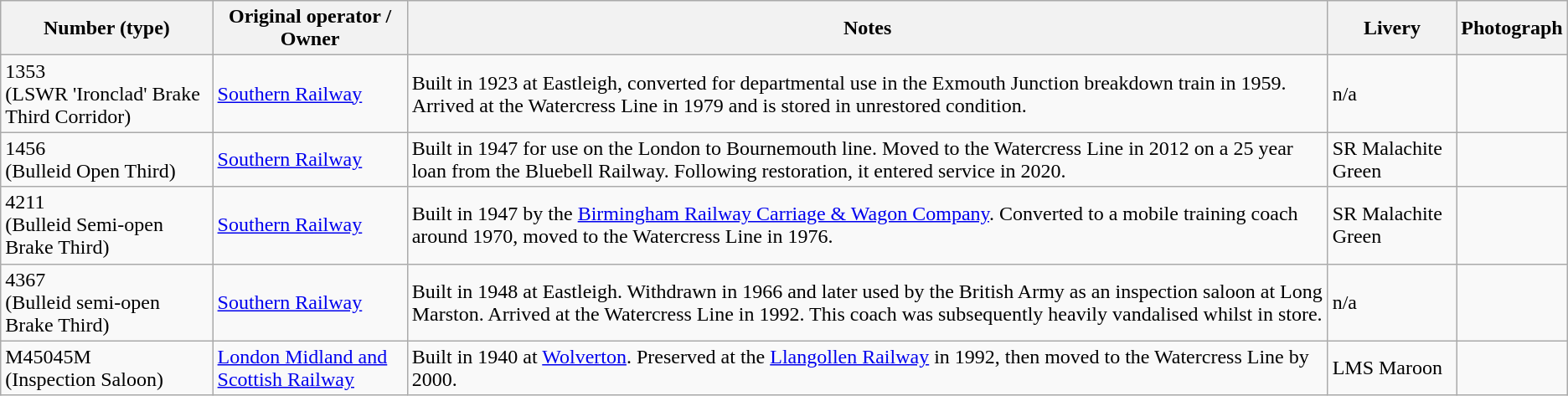<table class="wikitable">
<tr>
<th>Number (type)</th>
<th>Original operator / Owner</th>
<th>Notes</th>
<th>Livery</th>
<th>Photograph</th>
</tr>
<tr>
<td>1353   <br>(LSWR 'Ironclad' Brake Third Corridor)</td>
<td><a href='#'>Southern Railway</a></td>
<td>Built in 1923 at Eastleigh, converted for departmental use in the Exmouth Junction breakdown train in 1959. Arrived at the Watercress Line in 1979 and is stored in unrestored condition.</td>
<td>n/a</td>
<td></td>
</tr>
<tr>
<td>1456   <br>(Bulleid Open Third)</td>
<td><a href='#'>Southern Railway</a></td>
<td>Built in 1947 for use on the London to Bournemouth line. Moved to the Watercress Line in 2012 on a 25 year loan from the Bluebell Railway. Following restoration, it entered service in 2020.</td>
<td>SR Malachite Green</td>
<td></td>
</tr>
<tr>
<td>4211   <br>(Bulleid Semi-open Brake Third)</td>
<td><a href='#'>Southern Railway</a></td>
<td>Built in 1947 by the <a href='#'>Birmingham Railway Carriage & Wagon Company</a>. Converted to a mobile training coach around 1970, moved to the Watercress Line in 1976.</td>
<td>SR Malachite Green</td>
<td></td>
</tr>
<tr>
<td>4367   <br>(Bulleid semi-open Brake Third)</td>
<td><a href='#'>Southern Railway</a></td>
<td>Built in 1948 at Eastleigh. Withdrawn in 1966 and later used by the British Army as an inspection saloon at Long Marston. Arrived at the Watercress Line in 1992. This coach was subsequently heavily vandalised whilst in store.</td>
<td>n/a</td>
<td></td>
</tr>
<tr>
<td>M45045M  <br>(Inspection Saloon)</td>
<td><a href='#'>London Midland and Scottish Railway</a></td>
<td>Built in 1940 at <a href='#'>Wolverton</a>. Preserved at the <a href='#'>Llangollen Railway</a> in 1992, then moved to the Watercress Line by 2000.</td>
<td>LMS Maroon</td>
<td></td>
</tr>
</table>
